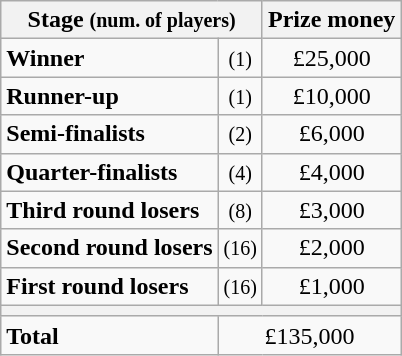<table class="wikitable">
<tr>
<th colspan=2>Stage <small>(num. of players)</small></th>
<th>Prize money</th>
</tr>
<tr>
<td><strong>Winner</strong></td>
<td align=center><small>(1)</small></td>
<td align=center>£25,000</td>
</tr>
<tr>
<td><strong>Runner-up</strong></td>
<td align=center><small>(1)</small></td>
<td align=center>£10,000</td>
</tr>
<tr>
<td><strong>Semi-finalists</strong></td>
<td align=center><small>(2)</small></td>
<td align=center>£6,000</td>
</tr>
<tr>
<td><strong>Quarter-finalists</strong></td>
<td align=center><small>(4)</small></td>
<td align=center>£4,000</td>
</tr>
<tr>
<td><strong>Third round losers</strong></td>
<td align=center><small>(8)</small></td>
<td align=center>£3,000</td>
</tr>
<tr>
<td><strong>Second round losers</strong></td>
<td align=center><small>(16)</small></td>
<td align=center>£2,000</td>
</tr>
<tr>
<td><strong>First round losers</strong></td>
<td align=center><small>(16)</small></td>
<td align=center>£1,000</td>
</tr>
<tr>
<th colspan=3></th>
</tr>
<tr>
<td><strong>Total</strong></td>
<td align=center colspan=2>£135,000</td>
</tr>
</table>
